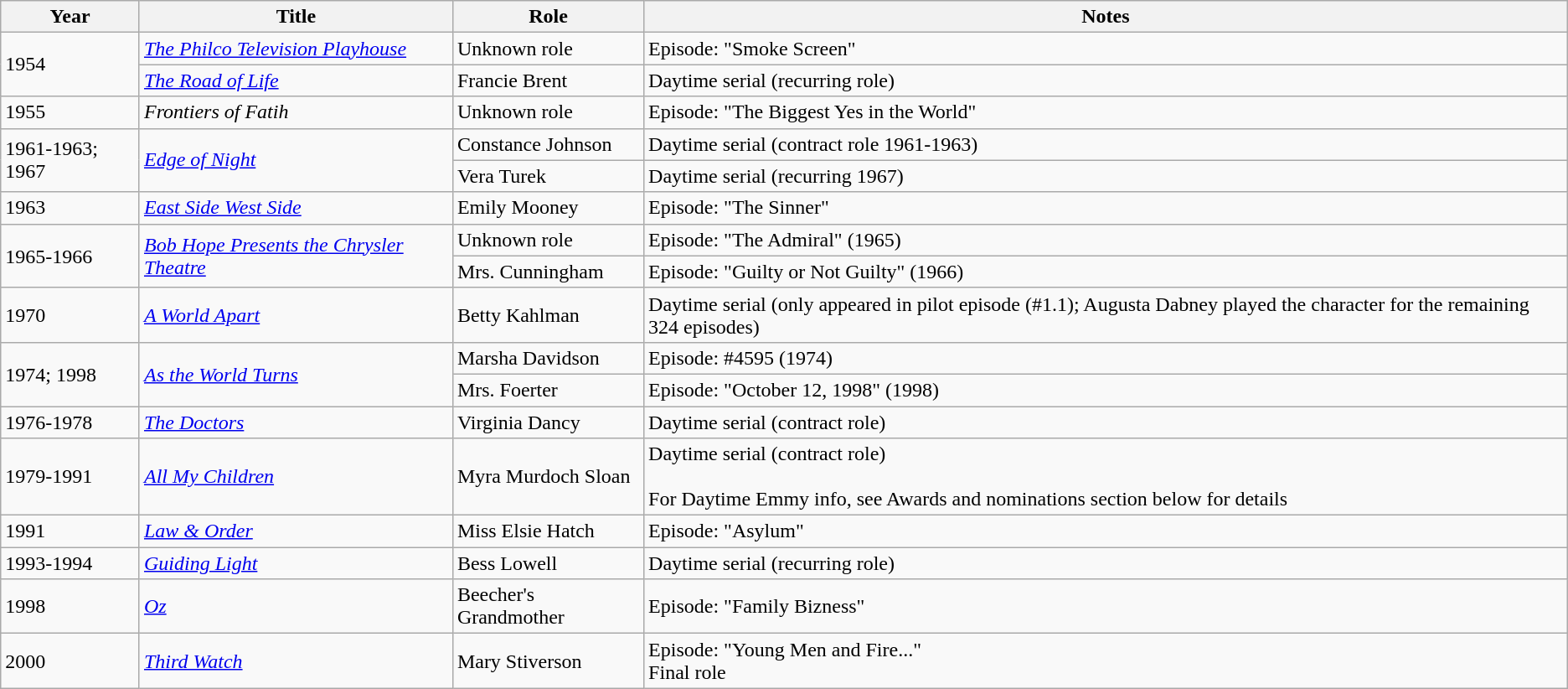<table class="wikitable">
<tr>
<th>Year</th>
<th>Title</th>
<th>Role</th>
<th>Notes</th>
</tr>
<tr>
<td rowspan=2>1954</td>
<td><em><a href='#'>The Philco Television Playhouse</a></em></td>
<td>Unknown role</td>
<td>Episode: "Smoke Screen"</td>
</tr>
<tr>
<td><em><a href='#'>The Road of Life</a></em></td>
<td>Francie Brent</td>
<td>Daytime serial (recurring role)</td>
</tr>
<tr>
<td>1955</td>
<td><em>Frontiers of Fatih</em></td>
<td>Unknown role</td>
<td>Episode: "The Biggest Yes in the World"</td>
</tr>
<tr>
<td rowspan=2>1961-1963; 1967</td>
<td rowspan=2><em><a href='#'>Edge of Night</a></em></td>
<td>Constance Johnson</td>
<td>Daytime serial (contract role 1961-1963)</td>
</tr>
<tr>
<td>Vera Turek</td>
<td>Daytime serial (recurring 1967)</td>
</tr>
<tr>
<td>1963</td>
<td><em><a href='#'>East Side West Side</a></em></td>
<td>Emily Mooney</td>
<td>Episode: "The Sinner"</td>
</tr>
<tr>
<td rowspan=2>1965-1966</td>
<td rowspan=2><em><a href='#'>Bob Hope Presents the Chrysler Theatre</a></em></td>
<td>Unknown role</td>
<td>Episode: "The Admiral" (1965)</td>
</tr>
<tr>
<td>Mrs. Cunningham</td>
<td>Episode: "Guilty or Not Guilty" (1966)</td>
</tr>
<tr>
<td>1970</td>
<td><em><a href='#'>A World Apart</a></em></td>
<td>Betty Kahlman</td>
<td>Daytime serial (only appeared in pilot episode (#1.1); Augusta Dabney played the character for the remaining 324 episodes)</td>
</tr>
<tr>
<td rowspan=2>1974; 1998</td>
<td rowspan=2><em><a href='#'>As the World Turns</a></em></td>
<td>Marsha Davidson</td>
<td>Episode: #4595 (1974)</td>
</tr>
<tr>
<td>Mrs. Foerter</td>
<td>Episode: "October 12, 1998" (1998)</td>
</tr>
<tr>
<td>1976-1978</td>
<td><em><a href='#'>The Doctors</a></em></td>
<td>Virginia Dancy</td>
<td>Daytime serial (contract role)</td>
</tr>
<tr>
<td>1979-1991</td>
<td><em><a href='#'>All My Children</a></em></td>
<td>Myra Murdoch Sloan</td>
<td>Daytime serial (contract role)<br><br>For Daytime Emmy info, see Awards and nominations section below for details</td>
</tr>
<tr>
<td>1991</td>
<td><em><a href='#'>Law & Order</a></em></td>
<td>Miss Elsie Hatch</td>
<td>Episode: "Asylum"</td>
</tr>
<tr>
<td>1993-1994</td>
<td><em><a href='#'>Guiding Light</a></em></td>
<td>Bess Lowell</td>
<td>Daytime serial (recurring role)</td>
</tr>
<tr>
<td>1998</td>
<td><em><a href='#'>Oz</a></em></td>
<td>Beecher's Grandmother</td>
<td>Episode: "Family Bizness"</td>
</tr>
<tr>
<td>2000</td>
<td><em><a href='#'>Third Watch</a></em></td>
<td>Mary Stiverson</td>
<td>Episode: "Young Men and Fire..."<br>Final role</td>
</tr>
</table>
